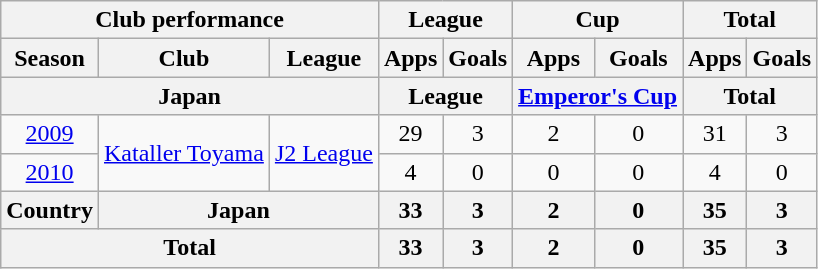<table class="wikitable" style="text-align:center;">
<tr>
<th colspan=3>Club performance</th>
<th colspan=2>League</th>
<th colspan=2>Cup</th>
<th colspan=2>Total</th>
</tr>
<tr>
<th>Season</th>
<th>Club</th>
<th>League</th>
<th>Apps</th>
<th>Goals</th>
<th>Apps</th>
<th>Goals</th>
<th>Apps</th>
<th>Goals</th>
</tr>
<tr>
<th colspan=3>Japan</th>
<th colspan=2>League</th>
<th colspan=2><a href='#'>Emperor's Cup</a></th>
<th colspan=2>Total</th>
</tr>
<tr colspan="2"|->
<td><a href='#'>2009</a></td>
<td rowspan="2"><a href='#'>Kataller Toyama</a></td>
<td rowspan="2"><a href='#'>J2 League</a></td>
<td>29</td>
<td>3</td>
<td>2</td>
<td>0</td>
<td>31</td>
<td>3</td>
</tr>
<tr>
<td><a href='#'>2010</a></td>
<td>4</td>
<td>0</td>
<td>0</td>
<td>0</td>
<td>4</td>
<td>0</td>
</tr>
<tr>
<th rowspan=1>Country</th>
<th colspan=2>Japan</th>
<th>33</th>
<th>3</th>
<th>2</th>
<th>0</th>
<th>35</th>
<th>3</th>
</tr>
<tr>
<th colspan=3>Total</th>
<th>33</th>
<th>3</th>
<th>2</th>
<th>0</th>
<th>35</th>
<th>3</th>
</tr>
</table>
